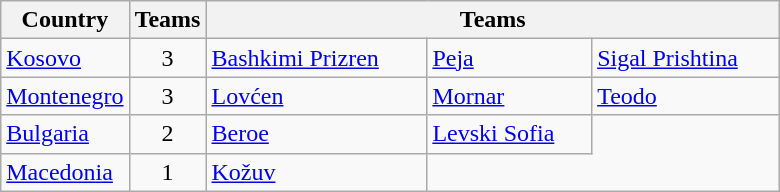<table class="wikitable">
<tr>
<th rowspan=1>Country</th>
<th rowspan=1>Teams</th>
<th colspan=4 width=375px>Teams</th>
</tr>
<tr>
<td> <a href='#'>Kosovo</a></td>
<td align=center>3</td>
<td><a href='#'>Bashkimi Prizren</a></td>
<td><a href='#'>Peja</a></td>
<td><a href='#'>Sigal Prishtina</a></td>
</tr>
<tr>
<td> <a href='#'>Montenegro</a></td>
<td align=center>3</td>
<td><a href='#'>Lovćen</a></td>
<td><a href='#'>Mornar</a></td>
<td><a href='#'>Teodo</a></td>
</tr>
<tr>
<td> <a href='#'>Bulgaria</a></td>
<td align=center>2</td>
<td><a href='#'>Beroe</a></td>
<td><a href='#'>Levski Sofia</a></td>
</tr>
<tr>
<td> <a href='#'>Macedonia</a></td>
<td align=center>1</td>
<td><a href='#'>Kožuv</a></td>
</tr>
</table>
